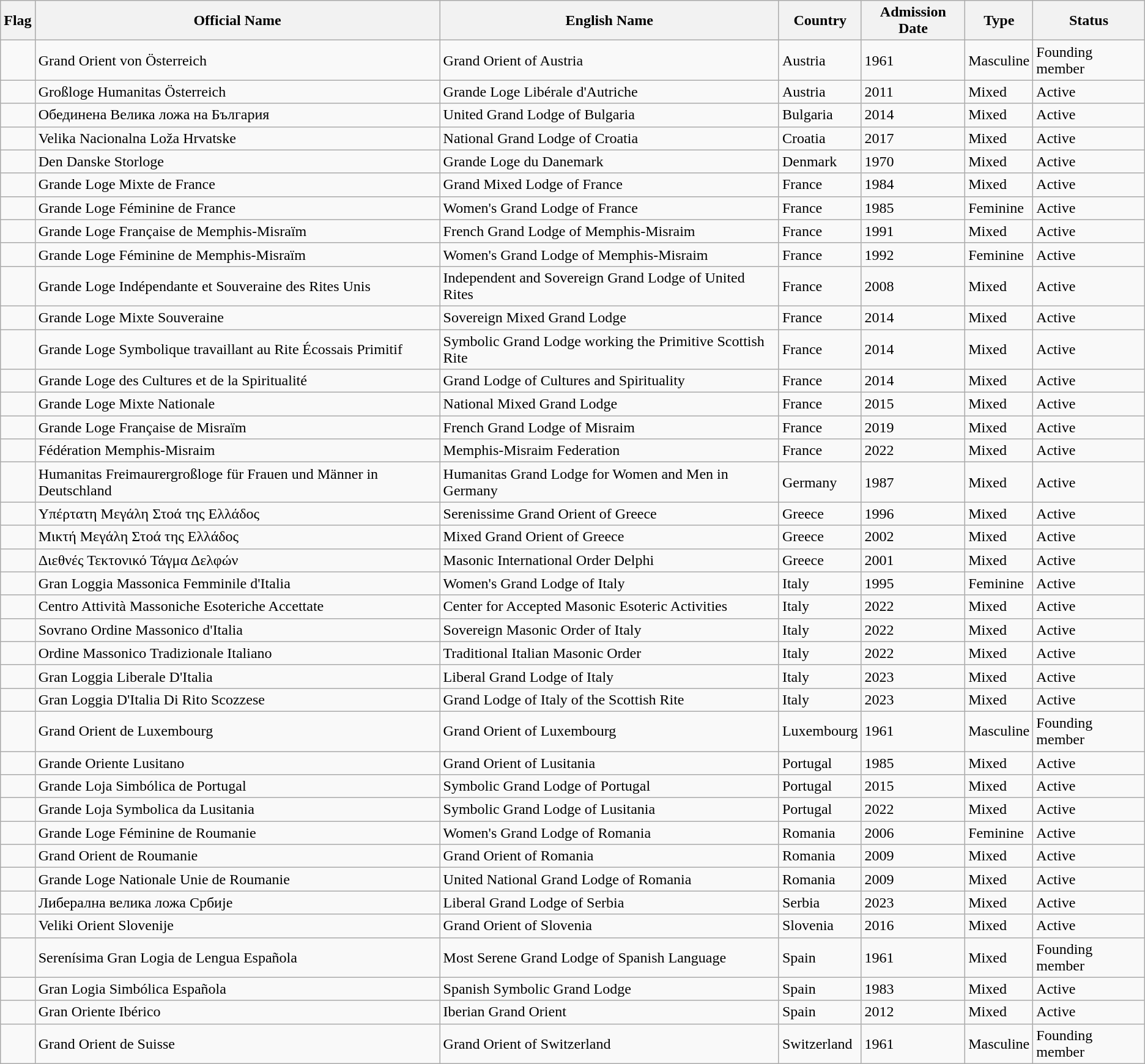<table class="wikitable sortable">
<tr>
<th>Flag</th>
<th>Official Name</th>
<th>English Name</th>
<th>Country</th>
<th>Admission Date</th>
<th>Type</th>
<th>Status</th>
</tr>
<tr>
<td></td>
<td>Grand Orient von Österreich</td>
<td>Grand Orient of Austria</td>
<td>Austria</td>
<td>1961</td>
<td>Masculine</td>
<td>Founding member</td>
</tr>
<tr>
<td></td>
<td>Großloge Humanitas Österreich</td>
<td>Grande Loge Libérale d'Autriche</td>
<td>Austria</td>
<td>2011</td>
<td>Mixed</td>
<td>Active</td>
</tr>
<tr>
<td></td>
<td>Обединена Велика ложа на България</td>
<td>United Grand Lodge of Bulgaria</td>
<td>Bulgaria</td>
<td>2014</td>
<td>Mixed</td>
<td>Active</td>
</tr>
<tr>
<td></td>
<td>Velika Nacionalna Loža Hrvatske</td>
<td>National Grand Lodge of Croatia</td>
<td>Croatia</td>
<td>2017</td>
<td>Mixed</td>
<td>Active</td>
</tr>
<tr>
<td></td>
<td>Den Danske Storloge</td>
<td>Grande Loge du Danemark</td>
<td>Denmark</td>
<td>1970</td>
<td>Mixed</td>
<td>Active</td>
</tr>
<tr>
<td></td>
<td>Grande Loge Mixte de France</td>
<td>Grand Mixed Lodge of France</td>
<td>France</td>
<td>1984</td>
<td>Mixed</td>
<td>Active</td>
</tr>
<tr>
<td></td>
<td>Grande Loge Féminine de France</td>
<td>Women's Grand Lodge of France</td>
<td>France</td>
<td>1985</td>
<td>Feminine</td>
<td>Active</td>
</tr>
<tr>
<td></td>
<td>Grande Loge Française de Memphis-Misraïm</td>
<td>French Grand Lodge of Memphis-Misraim</td>
<td>France</td>
<td>1991</td>
<td>Mixed</td>
<td>Active</td>
</tr>
<tr>
<td></td>
<td>Grande Loge Féminine de Memphis-Misraïm</td>
<td>Women's Grand Lodge of Memphis-Misraim</td>
<td>France</td>
<td>1992</td>
<td>Feminine</td>
<td>Active</td>
</tr>
<tr>
<td></td>
<td>Grande Loge Indépendante et Souveraine des Rites Unis</td>
<td>Independent and Sovereign Grand Lodge of United Rites</td>
<td>France</td>
<td>2008</td>
<td>Mixed</td>
<td>Active</td>
</tr>
<tr>
<td></td>
<td>Grande Loge Mixte Souveraine</td>
<td>Sovereign Mixed Grand Lodge</td>
<td>France</td>
<td>2014</td>
<td>Mixed</td>
<td>Active</td>
</tr>
<tr>
<td></td>
<td>Grande Loge Symbolique travaillant au Rite Écossais Primitif</td>
<td>Symbolic Grand Lodge working the Primitive Scottish Rite</td>
<td>France</td>
<td>2014</td>
<td>Mixed</td>
<td>Active</td>
</tr>
<tr>
<td></td>
<td>Grande Loge des Cultures et de la Spiritualité</td>
<td>Grand Lodge of Cultures and Spirituality</td>
<td>France</td>
<td>2014</td>
<td>Mixed</td>
<td>Active</td>
</tr>
<tr>
<td></td>
<td>Grande Loge Mixte Nationale</td>
<td>National Mixed Grand Lodge</td>
<td>France</td>
<td>2015</td>
<td>Mixed</td>
<td>Active</td>
</tr>
<tr>
<td></td>
<td>Grande Loge Française de Misraïm</td>
<td>French Grand Lodge of Misraim</td>
<td>France</td>
<td>2019</td>
<td>Mixed</td>
<td>Active</td>
</tr>
<tr>
<td></td>
<td>Fédération Memphis-Misraim</td>
<td>Memphis-Misraim Federation</td>
<td>France</td>
<td>2022</td>
<td>Mixed</td>
<td>Active</td>
</tr>
<tr>
<td></td>
<td>Humanitas Freimaurergroßloge für Frauen und Männer in Deutschland</td>
<td>Humanitas Grand Lodge for Women and Men in Germany</td>
<td>Germany</td>
<td>1987</td>
<td>Mixed</td>
<td>Active</td>
</tr>
<tr>
<td></td>
<td>Υπέρτατη Μεγάλη Στοά της Ελλάδος</td>
<td>Serenissime Grand Orient of Greece</td>
<td>Greece</td>
<td>1996</td>
<td>Mixed</td>
<td>Active</td>
</tr>
<tr>
<td></td>
<td>Μικτή Μεγάλη Στοά της Ελλάδος</td>
<td>Mixed Grand Orient of Greece</td>
<td>Greece</td>
<td>2002</td>
<td>Mixed</td>
<td>Active</td>
</tr>
<tr>
<td></td>
<td>Διεθνές Τεκτονικό Τάγμα Δελφών</td>
<td>Masonic International Order Delphi</td>
<td>Greece</td>
<td>2001</td>
<td>Mixed</td>
<td>Active</td>
</tr>
<tr>
<td></td>
<td>Gran Loggia Massonica Femminile d'Italia</td>
<td>Women's Grand Lodge of Italy</td>
<td>Italy</td>
<td>1995</td>
<td>Feminine</td>
<td>Active</td>
</tr>
<tr>
<td></td>
<td>Centro Attività Massoniche Esoteriche Accettate</td>
<td>Center for Accepted Masonic Esoteric Activities</td>
<td>Italy</td>
<td>2022</td>
<td>Mixed</td>
<td>Active</td>
</tr>
<tr>
<td></td>
<td>Sovrano Ordine Massonico d'Italia</td>
<td>Sovereign Masonic Order of Italy</td>
<td>Italy</td>
<td>2022</td>
<td>Mixed</td>
<td>Active</td>
</tr>
<tr>
<td></td>
<td>Ordine Massonico Tradizionale Italiano</td>
<td>Traditional Italian Masonic Order</td>
<td>Italy</td>
<td>2022</td>
<td>Mixed</td>
<td>Active</td>
</tr>
<tr>
<td></td>
<td>Gran Loggia Liberale D'Italia</td>
<td>Liberal Grand Lodge of Italy</td>
<td>Italy</td>
<td>2023</td>
<td>Mixed</td>
<td>Active</td>
</tr>
<tr>
<td></td>
<td>Gran Loggia D'Italia Di Rito Scozzese</td>
<td>Grand Lodge of Italy of the Scottish Rite</td>
<td>Italy</td>
<td>2023</td>
<td>Mixed</td>
<td>Active</td>
</tr>
<tr>
<td></td>
<td>Grand Orient de Luxembourg</td>
<td>Grand Orient of Luxembourg</td>
<td>Luxembourg</td>
<td>1961</td>
<td>Masculine</td>
<td>Founding member</td>
</tr>
<tr>
<td></td>
<td>Grande Oriente Lusitano</td>
<td>Grand Orient of Lusitania</td>
<td>Portugal</td>
<td>1985</td>
<td>Mixed</td>
<td>Active</td>
</tr>
<tr>
<td></td>
<td>Grande Loja Simbólica de Portugal</td>
<td>Symbolic Grand Lodge of Portugal</td>
<td>Portugal</td>
<td>2015</td>
<td>Mixed</td>
<td>Active</td>
</tr>
<tr>
<td></td>
<td>Grande Loja Symbolica da Lusitania</td>
<td>Symbolic Grand Lodge of Lusitania</td>
<td>Portugal</td>
<td>2022</td>
<td>Mixed</td>
<td>Active</td>
</tr>
<tr>
<td></td>
<td>Grande Loge Féminine de Roumanie</td>
<td>Women's Grand Lodge of Romania</td>
<td>Romania</td>
<td>2006</td>
<td>Feminine</td>
<td>Active</td>
</tr>
<tr>
<td></td>
<td>Grand Orient de Roumanie</td>
<td>Grand Orient of Romania</td>
<td>Romania</td>
<td>2009</td>
<td>Mixed</td>
<td>Active</td>
</tr>
<tr>
<td></td>
<td>Grande Loge Nationale Unie de Roumanie</td>
<td>United National Grand Lodge of Romania</td>
<td>Romania</td>
<td>2009</td>
<td>Mixed</td>
<td>Active</td>
</tr>
<tr>
<td></td>
<td>Либерална велика ложа Србије</td>
<td>Liberal Grand Lodge of Serbia</td>
<td>Serbia</td>
<td>2023</td>
<td>Mixed</td>
<td>Active</td>
</tr>
<tr>
<td></td>
<td>Veliki Orient Slovenije</td>
<td>Grand Orient of Slovenia</td>
<td>Slovenia</td>
<td>2016</td>
<td>Mixed</td>
<td>Active</td>
</tr>
<tr>
<td></td>
<td>Serenísima Gran Logia de Lengua Española</td>
<td>Most Serene Grand Lodge of Spanish Language</td>
<td>Spain</td>
<td>1961</td>
<td>Mixed</td>
<td>Founding member</td>
</tr>
<tr>
<td></td>
<td>Gran Logia Simbólica Española</td>
<td>Spanish Symbolic Grand Lodge</td>
<td>Spain</td>
<td>1983</td>
<td>Mixed</td>
<td>Active</td>
</tr>
<tr>
<td></td>
<td>Gran Oriente Ibérico</td>
<td>Iberian Grand Orient</td>
<td>Spain</td>
<td>2012</td>
<td>Mixed</td>
<td>Active</td>
</tr>
<tr>
<td></td>
<td>Grand Orient de Suisse</td>
<td>Grand Orient of Switzerland</td>
<td>Switzerland</td>
<td>1961</td>
<td>Masculine</td>
<td>Founding member</td>
</tr>
</table>
